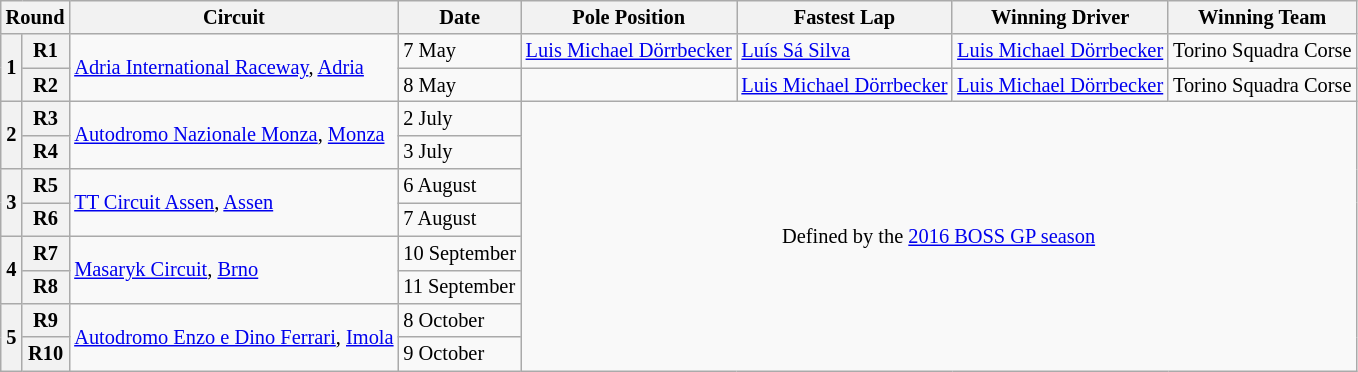<table class="wikitable" style="font-size: 85%;">
<tr>
<th colspan=2>Round</th>
<th>Circuit</th>
<th>Date</th>
<th>Pole Position</th>
<th>Fastest Lap</th>
<th>Winning Driver</th>
<th>Winning Team</th>
</tr>
<tr>
<th rowspan=2>1</th>
<th>R1</th>
<td rowspan=2> <a href='#'>Adria International Raceway</a>, <a href='#'>Adria</a></td>
<td>7 May</td>
<td nowrap> <a href='#'>Luis Michael Dörrbecker</a></td>
<td> <a href='#'>Luís Sá Silva</a></td>
<td nowrap> <a href='#'>Luis Michael Dörrbecker</a></td>
<td nowrap> Torino Squadra Corse</td>
</tr>
<tr>
<th>R2</th>
<td>8 May</td>
<td></td>
<td nowrap> <a href='#'>Luis Michael Dörrbecker</a></td>
<td nowrap> <a href='#'>Luis Michael Dörrbecker</a></td>
<td> Torino Squadra Corse</td>
</tr>
<tr>
<th rowspan=2>2</th>
<th>R3</th>
<td rowspan=2> <a href='#'>Autodromo Nazionale Monza</a>, <a href='#'>Monza</a></td>
<td>2 July</td>
<td colspan=4 rowspan=8  Align="center">Defined by the <a href='#'>2016 BOSS GP season</a></td>
</tr>
<tr>
<th>R4</th>
<td>3 July</td>
</tr>
<tr>
<th rowspan=2>3</th>
<th>R5</th>
<td rowspan=2> <a href='#'>TT Circuit Assen</a>, <a href='#'>Assen</a></td>
<td>6 August</td>
</tr>
<tr>
<th>R6</th>
<td>7 August</td>
</tr>
<tr>
<th rowspan=2>4</th>
<th>R7</th>
<td rowspan=2> <a href='#'>Masaryk Circuit</a>, <a href='#'>Brno</a></td>
<td nowrap>10 September</td>
</tr>
<tr>
<th>R8</th>
<td nowrap>11 September</td>
</tr>
<tr>
<th rowspan=2>5</th>
<th>R9</th>
<td rowspan=2 nowrap> <a href='#'>Autodromo Enzo e Dino Ferrari</a>, <a href='#'>Imola</a></td>
<td>8 October</td>
</tr>
<tr>
<th>R10</th>
<td>9 October</td>
</tr>
</table>
